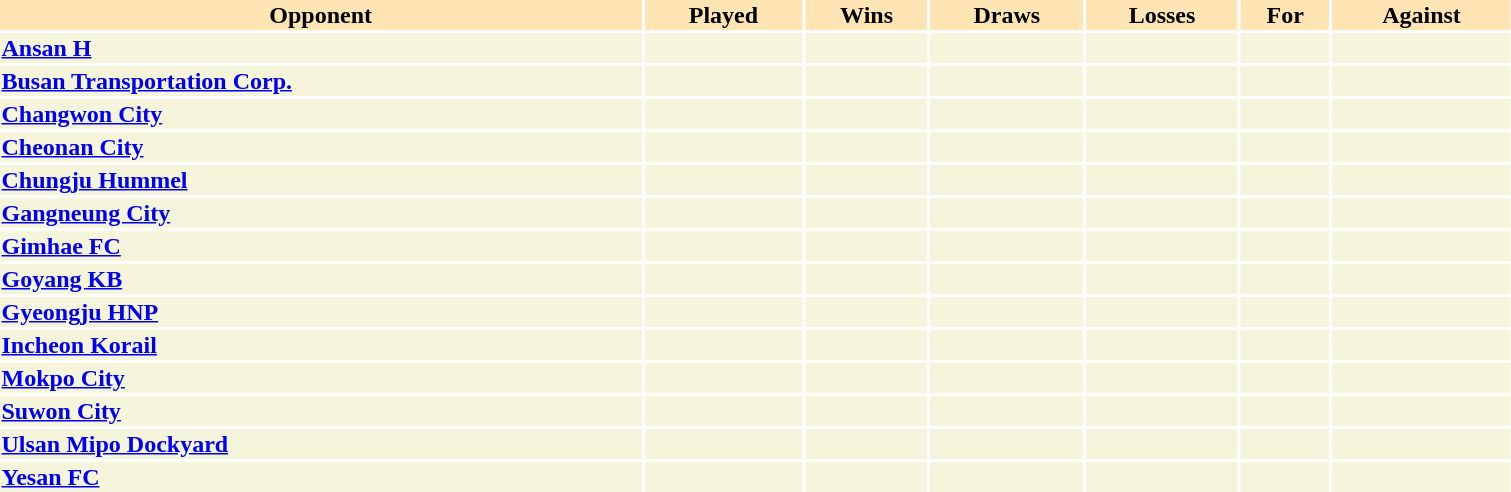<table width=80%>
<tr>
<th bgcolor=#ffe5b4>Opponent</th>
<th bgcolor=#ffe5b4>Played</th>
<th bgcolor=#ffe5b4>Wins</th>
<th bgcolor=#ffe5b4>Draws</th>
<th bgcolor=#ffe5b4>Losses</th>
<th bgcolor=#ffe5b4>For</th>
<th bgcolor=#ffe5b4>Against</th>
</tr>
<tr --- bgcolor=#f5f5dc>
<td><strong><a href='#'>Ansan H</a></strong></td>
<td></td>
<td></td>
<td></td>
<td></td>
<td></td>
<td></td>
</tr>
<tr --- bgcolor=#f5f5dc>
<td><strong><a href='#'>Busan Transportation Corp.</a></strong></td>
<td></td>
<td></td>
<td></td>
<td></td>
<td></td>
<td></td>
</tr>
<tr --- bgcolor=#f5f5dc>
<td><strong><a href='#'>Changwon City</a></strong></td>
<td></td>
<td></td>
<td></td>
<td></td>
<td></td>
<td></td>
</tr>
<tr --- bgcolor=#f5f5dc>
<td><strong><a href='#'>Cheonan City</a></strong></td>
<td></td>
<td></td>
<td></td>
<td></td>
<td></td>
<td></td>
</tr>
<tr --- bgcolor=#f5f5dc>
<td><strong><a href='#'>Chungju Hummel</a></strong></td>
<td></td>
<td></td>
<td></td>
<td></td>
<td></td>
<td></td>
</tr>
<tr --- bgcolor=#f5f5dc>
<td><strong><a href='#'>Gangneung City</a></strong></td>
<td></td>
<td></td>
<td></td>
<td></td>
<td></td>
<td></td>
</tr>
<tr --- bgcolor=#f5f5dc>
<td><strong><a href='#'>Gimhae FC</a></strong></td>
<td></td>
<td></td>
<td></td>
<td></td>
<td></td>
<td></td>
</tr>
<tr --- bgcolor=#f5f5dc>
<td><strong><a href='#'>Goyang KB</a></strong></td>
<td></td>
<td></td>
<td></td>
<td></td>
<td></td>
<td></td>
</tr>
<tr --- bgcolor=#f5f5dc>
<td><strong><a href='#'>Gyeongju HNP</a></strong></td>
<td></td>
<td></td>
<td></td>
<td></td>
<td></td>
<td></td>
</tr>
<tr --- bgcolor=#f5f5dc>
<td><strong><a href='#'>Incheon Korail</a></strong></td>
<td></td>
<td></td>
<td></td>
<td></td>
<td></td>
<td></td>
</tr>
<tr --- bgcolor=#f5f5dc>
<td><strong><a href='#'>Mokpo City</a></strong></td>
<td></td>
<td></td>
<td></td>
<td></td>
<td></td>
<td></td>
</tr>
<tr --- bgcolor=#f5f5dc>
<td><strong><a href='#'>Suwon City</a></strong></td>
<td></td>
<td></td>
<td></td>
<td></td>
<td></td>
<td></td>
</tr>
<tr --- bgcolor=#f5f5dc>
<td><strong><a href='#'>Ulsan Mipo Dockyard</a></strong></td>
<td></td>
<td></td>
<td></td>
<td></td>
<td></td>
<td></td>
</tr>
<tr --- bgcolor=#f5f5dc>
<td><strong><a href='#'>Yesan FC</a></strong></td>
<td></td>
<td></td>
<td></td>
<td></td>
<td></td>
<td></td>
</tr>
<tr --- bgcolor=#f5f5dc>
</tr>
</table>
